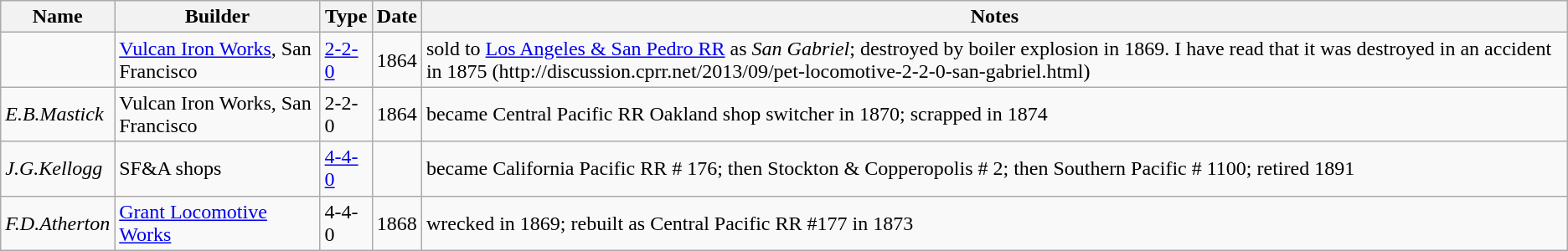<table class="wikitable">
<tr>
<th>Name</th>
<th>Builder</th>
<th>Type</th>
<th>Date</th>
<th>Notes</th>
</tr>
<tr>
<td></td>
<td><a href='#'>Vulcan Iron Works</a>, San Francisco</td>
<td><a href='#'>2-2-0</a></td>
<td>1864</td>
<td>sold to <a href='#'>Los Angeles & San Pedro RR</a> as <em>San Gabriel</em>; destroyed by boiler explosion in 1869.  I have read that it was destroyed in an accident in 1875 (http://discussion.cprr.net/2013/09/pet-locomotive-2-2-0-san-gabriel.html)</td>
</tr>
<tr>
<td><em>E.B.Mastick</em></td>
<td>Vulcan Iron Works, San Francisco</td>
<td>2-2-0</td>
<td>1864</td>
<td>became Central Pacific RR Oakland shop switcher in 1870; scrapped in 1874</td>
</tr>
<tr>
<td><em>J.G.Kellogg</em></td>
<td>SF&A shops</td>
<td><a href='#'>4-4-0</a></td>
<td></td>
<td>became California Pacific RR # 176; then Stockton & Copperopolis # 2; then Southern Pacific # 1100; retired 1891</td>
</tr>
<tr>
<td><em>F.D.Atherton</em></td>
<td><a href='#'>Grant Locomotive Works</a></td>
<td>4-4-0</td>
<td>1868</td>
<td>wrecked in 1869; rebuilt as Central Pacific RR #177 in 1873</td>
</tr>
</table>
